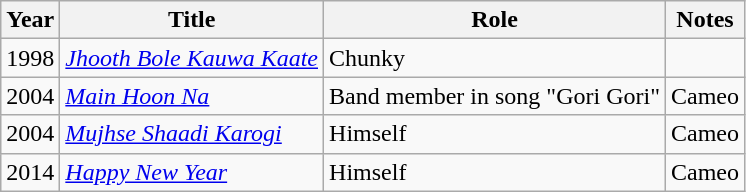<table class="wikitable sortable">
<tr>
<th>Year</th>
<th>Title</th>
<th>Role</th>
<th>Notes</th>
</tr>
<tr>
<td>1998</td>
<td><em><a href='#'>Jhooth Bole Kauwa Kaate</a></em></td>
<td>Chunky</td>
<td></td>
</tr>
<tr>
<td>2004</td>
<td><em><a href='#'>Main Hoon Na</a></em></td>
<td>Band member in song "Gori Gori"</td>
<td>Cameo</td>
</tr>
<tr>
<td>2004</td>
<td><em><a href='#'>Mujhse Shaadi Karogi</a></em></td>
<td>Himself</td>
<td>Cameo</td>
</tr>
<tr>
<td>2014</td>
<td><em><a href='#'>Happy New Year</a></em></td>
<td>Himself</td>
<td>Cameo</td>
</tr>
</table>
